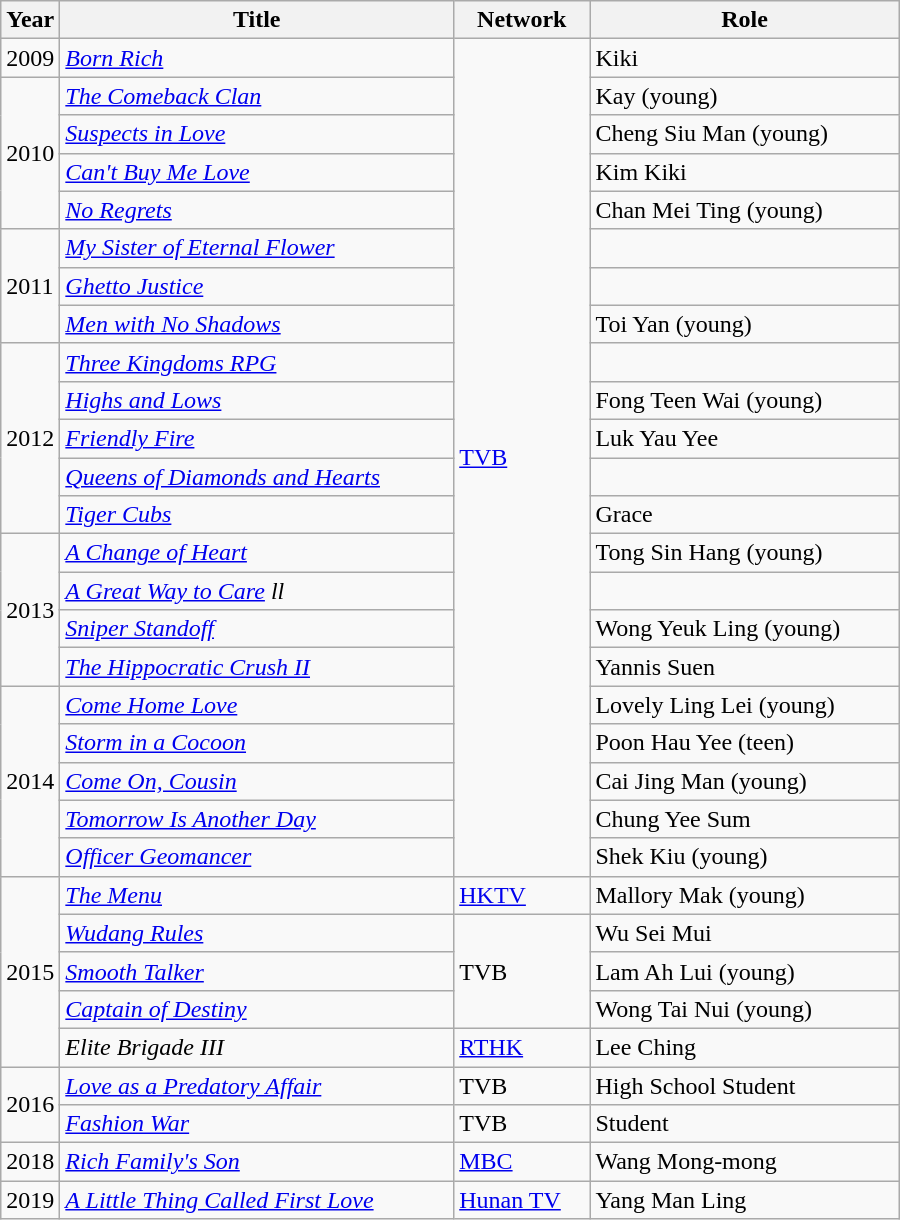<table class="wikitable" style="width:600px">
<tr>
<th width=10>Year</th>
<th>Title</th>
<th>Network</th>
<th>Role</th>
</tr>
<tr>
<td>2009</td>
<td><em><a href='#'>Born Rich</a></em></td>
<td rowspan="22"><a href='#'>TVB</a></td>
<td>Kiki</td>
</tr>
<tr>
<td rowspan="4">2010</td>
<td><em><a href='#'>The Comeback Clan</a></em></td>
<td>Kay (young)</td>
</tr>
<tr>
<td><em><a href='#'>Suspects in Love</a></em></td>
<td>Cheng Siu Man (young)</td>
</tr>
<tr>
<td><em><a href='#'>Can't Buy Me Love</a></em></td>
<td>Kim Kiki</td>
</tr>
<tr>
<td><em><a href='#'>No Regrets</a></em></td>
<td>Chan Mei Ting (young)</td>
</tr>
<tr>
<td rowspan="3">2011</td>
<td><em><a href='#'>My Sister of Eternal Flower</a></em></td>
<td></td>
</tr>
<tr>
<td><em><a href='#'>Ghetto Justice</a></em></td>
<td></td>
</tr>
<tr>
<td><em><a href='#'>Men with No Shadows</a></em></td>
<td>Toi Yan (young)</td>
</tr>
<tr>
<td rowspan="5">2012</td>
<td><em><a href='#'>Three Kingdoms RPG</a></em></td>
<td></td>
</tr>
<tr>
<td><em><a href='#'>Highs and Lows</a></em></td>
<td>Fong Teen Wai (young)</td>
</tr>
<tr>
<td><em><a href='#'>Friendly Fire</a></em></td>
<td>Luk Yau Yee</td>
</tr>
<tr>
<td><em><a href='#'>Queens of Diamonds and Hearts</a></em></td>
<td></td>
</tr>
<tr>
<td><em><a href='#'>Tiger Cubs</a></em></td>
<td>Grace</td>
</tr>
<tr>
<td rowspan="4">2013</td>
<td><em><a href='#'>A Change of Heart</a></em></td>
<td>Tong Sin Hang (young)</td>
</tr>
<tr>
<td><em><a href='#'>A Great Way to Care</a> ll</em></td>
<td></td>
</tr>
<tr>
<td><em><a href='#'>Sniper Standoff</a></em></td>
<td>Wong Yeuk Ling (young)</td>
</tr>
<tr>
<td><em><a href='#'>The Hippocratic Crush II</a></em></td>
<td>Yannis Suen</td>
</tr>
<tr>
<td rowspan="5">2014</td>
<td><em><a href='#'>Come Home Love</a></em></td>
<td>Lovely Ling Lei (young)</td>
</tr>
<tr>
<td><em><a href='#'>Storm in a Cocoon</a></em></td>
<td>Poon Hau Yee (teen)</td>
</tr>
<tr>
<td><em><a href='#'>Come On, Cousin</a></em></td>
<td>Cai Jing Man (young)</td>
</tr>
<tr>
<td><em><a href='#'>Tomorrow Is Another Day</a></em></td>
<td>Chung Yee Sum</td>
</tr>
<tr>
<td><em><a href='#'>Officer Geomancer</a></em></td>
<td>Shek Kiu (young)</td>
</tr>
<tr>
<td rowspan="5">2015</td>
<td><em><a href='#'>The Menu</a></em></td>
<td><a href='#'>HKTV</a></td>
<td>Mallory Mak (young)</td>
</tr>
<tr>
<td><em><a href='#'>Wudang Rules</a></em></td>
<td rowspan="3">TVB</td>
<td>Wu Sei Mui</td>
</tr>
<tr>
<td><em><a href='#'>Smooth Talker</a></em></td>
<td>Lam Ah Lui (young)</td>
</tr>
<tr>
<td><em><a href='#'>Captain of Destiny</a></em></td>
<td>Wong Tai Nui (young)</td>
</tr>
<tr>
<td><em>Elite Brigade III</em></td>
<td><a href='#'>RTHK</a></td>
<td>Lee Ching</td>
</tr>
<tr>
<td rowspan="2">2016</td>
<td><em><a href='#'>Love as a Predatory Affair</a></em></td>
<td>TVB</td>
<td>High School Student</td>
</tr>
<tr>
<td><em><a href='#'>Fashion War</a></em></td>
<td>TVB</td>
<td>Student</td>
</tr>
<tr>
<td>2018</td>
<td><em><a href='#'>Rich Family's Son</a></em></td>
<td><a href='#'>MBC</a></td>
<td>Wang Mong-mong</td>
</tr>
<tr>
<td>2019</td>
<td><em><a href='#'>A Little Thing Called First Love</a></em></td>
<td><a href='#'>Hunan TV</a></td>
<td>Yang Man Ling</td>
</tr>
</table>
